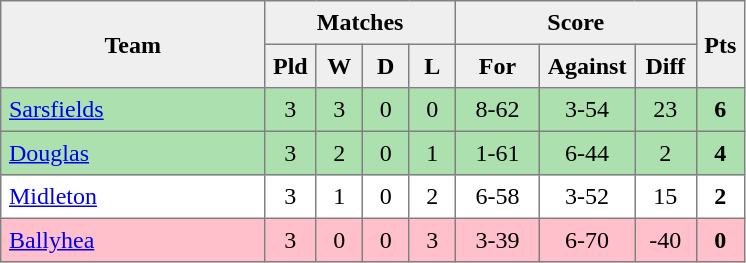<table style=border-collapse:collapse border=1 cellspacing=0 cellpadding=5>
<tr align=center bgcolor=#efefef>
<th rowspan=2 width=165>Team</th>
<th colspan=4>Matches</th>
<th colspan=3>Score</th>
<th rowspan=2width=20>Pts</th>
</tr>
<tr align=center bgcolor=#efefef>
<th width=20>Pld</th>
<th width=20>W</th>
<th width=20>D</th>
<th width=20>L</th>
<th width=45>For</th>
<th width=45>Against</th>
<th width=30>Diff</th>
</tr>
<tr align=center style="background:#ACE1AF;">
<td style="text-align:left;"><a href='#'>Sarsfields</a></td>
<td>3</td>
<td>3</td>
<td>0</td>
<td>0</td>
<td>8-62</td>
<td>3-54</td>
<td>23</td>
<td><strong>6</strong></td>
</tr>
<tr align=center style="background:#ACE1AF;">
<td style="text-align:left;"><a href='#'>Douglas</a></td>
<td>3</td>
<td>2</td>
<td>0</td>
<td>1</td>
<td>1-61</td>
<td>6-44</td>
<td>2</td>
<td><strong>4</strong></td>
</tr>
<tr align=center>
<td style="text-align:left;"><a href='#'>Midleton</a></td>
<td>3</td>
<td>1</td>
<td>0</td>
<td>2</td>
<td>6-58</td>
<td>3-52</td>
<td>15</td>
<td><strong>2</strong></td>
</tr>
<tr align=center style="background:#FFC0CB;">
<td style="text-align:left;"><a href='#'>Ballyhea</a></td>
<td>3</td>
<td>0</td>
<td>0</td>
<td>3</td>
<td>3-39</td>
<td>6-70</td>
<td>-40</td>
<td><strong>0</strong></td>
</tr>
</table>
